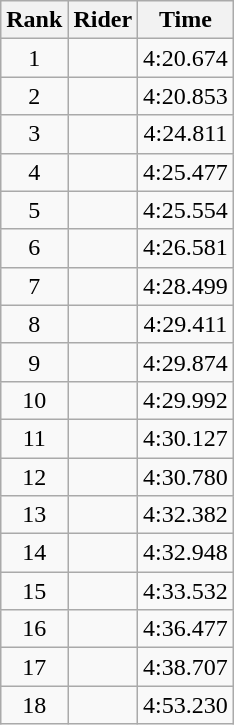<table class="wikitable sortable" style="text-align:center">
<tr>
<th>Rank</th>
<th>Rider</th>
<th>Time</th>
</tr>
<tr>
<td>1</td>
<td align=left></td>
<td>4:20.674</td>
</tr>
<tr>
<td>2</td>
<td align=left></td>
<td>4:20.853</td>
</tr>
<tr>
<td>3</td>
<td align=left></td>
<td>4:24.811</td>
</tr>
<tr>
<td>4</td>
<td align=left></td>
<td>4:25.477</td>
</tr>
<tr>
<td>5</td>
<td align=left></td>
<td>4:25.554</td>
</tr>
<tr>
<td>6</td>
<td align=left></td>
<td>4:26.581</td>
</tr>
<tr>
<td>7</td>
<td align=left></td>
<td>4:28.499</td>
</tr>
<tr>
<td>8</td>
<td align=left></td>
<td>4:29.411</td>
</tr>
<tr>
<td>9</td>
<td align=left></td>
<td>4:29.874</td>
</tr>
<tr>
<td>10</td>
<td align=left></td>
<td>4:29.992</td>
</tr>
<tr>
<td>11</td>
<td align=left></td>
<td>4:30.127</td>
</tr>
<tr>
<td>12</td>
<td align=left></td>
<td>4:30.780</td>
</tr>
<tr>
<td>13</td>
<td align=left></td>
<td>4:32.382</td>
</tr>
<tr>
<td>14</td>
<td align=left></td>
<td>4:32.948</td>
</tr>
<tr>
<td>15</td>
<td align=left></td>
<td>4:33.532</td>
</tr>
<tr>
<td>16</td>
<td align=left></td>
<td>4:36.477</td>
</tr>
<tr>
<td>17</td>
<td align=left></td>
<td>4:38.707</td>
</tr>
<tr>
<td>18</td>
<td align=left></td>
<td>4:53.230</td>
</tr>
</table>
